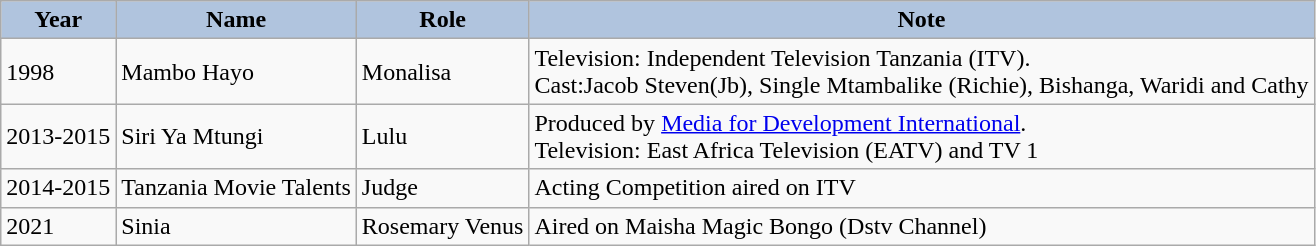<table class="wikitable">
<tr>
<th style="background:#B0C4DE;">Year</th>
<th style="background:#B0C4DE;">Name</th>
<th style="background:#B0C4DE;">Role</th>
<th style="background:#B0C4DE;">Note</th>
</tr>
<tr>
<td>1998</td>
<td>Mambo Hayo</td>
<td>Monalisa</td>
<td>Television: Independent Television Tanzania (ITV).<br>Cast:Jacob Steven(Jb), Single Mtambalike (Richie), Bishanga, Waridi and Cathy</td>
</tr>
<tr>
<td>2013-2015</td>
<td>Siri Ya Mtungi</td>
<td>Lulu</td>
<td>Produced by <a href='#'>Media for Development International</a>.<br>Television: East Africa Television (EATV) and TV 1</td>
</tr>
<tr>
<td>2014-2015</td>
<td>Tanzania Movie Talents</td>
<td>Judge</td>
<td>Acting Competition aired on ITV</td>
</tr>
<tr>
<td>2021</td>
<td>Sinia</td>
<td>Rosemary Venus</td>
<td>Aired on Maisha Magic Bongo (Dstv Channel)</td>
</tr>
</table>
